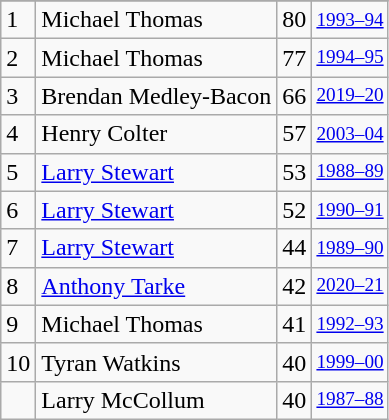<table class="wikitable">
<tr>
</tr>
<tr>
<td>1</td>
<td>Michael Thomas</td>
<td>80</td>
<td style="font-size:80%;"><a href='#'>1993–94</a></td>
</tr>
<tr>
<td>2</td>
<td>Michael Thomas</td>
<td>77</td>
<td style="font-size:80%;"><a href='#'>1994–95</a></td>
</tr>
<tr>
<td>3</td>
<td>Brendan Medley-Bacon</td>
<td>66</td>
<td style="font-size:80%;"><a href='#'>2019–20</a></td>
</tr>
<tr>
<td>4</td>
<td>Henry Colter</td>
<td>57</td>
<td style="font-size:80%;"><a href='#'>2003–04</a></td>
</tr>
<tr>
<td>5</td>
<td><a href='#'>Larry Stewart</a></td>
<td>53</td>
<td style="font-size:80%;"><a href='#'>1988–89</a></td>
</tr>
<tr>
<td>6</td>
<td><a href='#'>Larry Stewart</a></td>
<td>52</td>
<td style="font-size:80%;"><a href='#'>1990–91</a></td>
</tr>
<tr>
<td>7</td>
<td><a href='#'>Larry Stewart</a></td>
<td>44</td>
<td style="font-size:80%;"><a href='#'>1989–90</a></td>
</tr>
<tr>
<td>8</td>
<td><a href='#'>Anthony Tarke</a></td>
<td>42</td>
<td style="font-size:80%;"><a href='#'>2020–21</a></td>
</tr>
<tr>
<td>9</td>
<td>Michael Thomas</td>
<td>41</td>
<td style="font-size:80%;"><a href='#'>1992–93</a></td>
</tr>
<tr>
<td>10</td>
<td>Tyran Watkins</td>
<td>40</td>
<td style="font-size:80%;"><a href='#'>1999–00</a></td>
</tr>
<tr>
<td></td>
<td>Larry McCollum</td>
<td>40</td>
<td style="font-size:80%;"><a href='#'>1987–88</a></td>
</tr>
</table>
